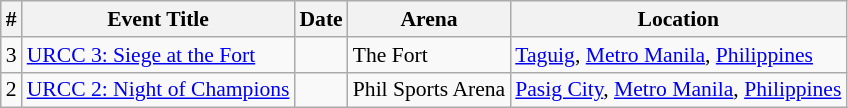<table class="sortable wikitable succession-box" style="font-size:90%;">
<tr>
<th scope="col">#</th>
<th scope="col">Event Title</th>
<th scope="col">Date</th>
<th scope="col">Arena</th>
<th scope="col">Location</th>
</tr>
<tr>
<td align=center>3</td>
<td><a href='#'>URCC 3: Siege at the Fort</a></td>
<td></td>
<td>The Fort</td>
<td><a href='#'>Taguig</a>, <a href='#'>Metro Manila</a>, <a href='#'>Philippines</a></td>
</tr>
<tr>
<td align=center>2</td>
<td><a href='#'>URCC 2: Night of Champions</a></td>
<td></td>
<td>Phil Sports Arena</td>
<td><a href='#'>Pasig City</a>, <a href='#'>Metro Manila</a>, <a href='#'>Philippines</a></td>
</tr>
</table>
